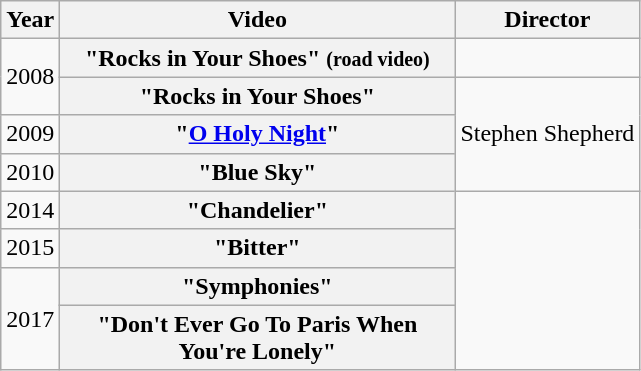<table class="wikitable plainrowheaders">
<tr>
<th>Year</th>
<th style="width:16em;">Video</th>
<th>Director</th>
</tr>
<tr>
<td rowspan="2">2008</td>
<th scope="row">"Rocks in Your Shoes" <small>(road video)</small></th>
<td></td>
</tr>
<tr>
<th scope="row">"Rocks in Your Shoes"</th>
<td rowspan="3">Stephen Shepherd</td>
</tr>
<tr>
<td>2009</td>
<th scope="row">"<a href='#'>O Holy Night</a>"</th>
</tr>
<tr>
<td>2010</td>
<th scope="row">"Blue Sky"</th>
</tr>
<tr>
<td>2014</td>
<th scope="row">"Chandelier"</th>
</tr>
<tr>
<td>2015</td>
<th scope="row">"Bitter"</th>
</tr>
<tr>
<td rowspan="2">2017</td>
<th scope="row">"Symphonies"</th>
</tr>
<tr>
<th scope="row">"Don't Ever Go To Paris When You're Lonely"</th>
</tr>
</table>
